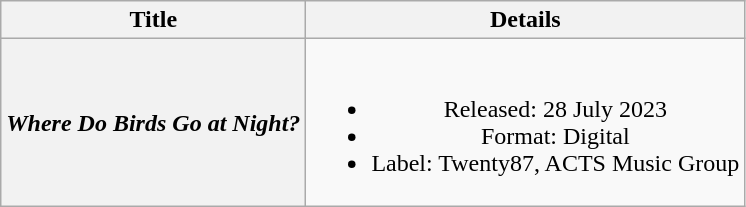<table class="wikitable plainrowheaders" style="text-align:center;" border="1">
<tr>
<th>Title</th>
<th>Details</th>
</tr>
<tr>
<th scope="row"><em>Where Do Birds Go at Night?</em></th>
<td><br><ul><li>Released: 28 July 2023</li><li>Format: Digital</li><li>Label: Twenty87, ACTS Music Group</li></ul></td>
</tr>
</table>
